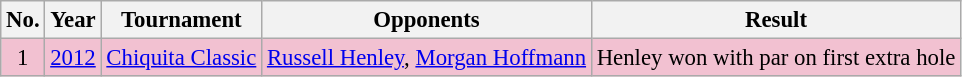<table class="wikitable" style="font-size:95%;">
<tr>
<th>No.</th>
<th>Year</th>
<th>Tournament</th>
<th>Opponents</th>
<th>Result</th>
</tr>
<tr style="background:#F2C1D1;">
<td align=center>1</td>
<td><a href='#'>2012</a></td>
<td><a href='#'>Chiquita Classic</a></td>
<td> <a href='#'>Russell Henley</a>,  <a href='#'>Morgan Hoffmann</a></td>
<td>Henley won with par on first extra hole</td>
</tr>
</table>
